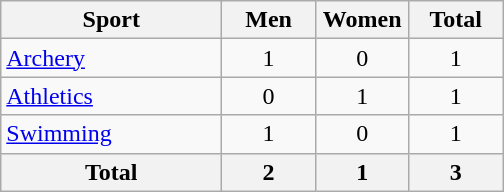<table class="wikitable sortable" style="text-align:center;">
<tr>
<th width=140>Sport</th>
<th width=55>Men</th>
<th width=55>Women</th>
<th width=55>Total</th>
</tr>
<tr>
<td align=left><a href='#'>Archery</a></td>
<td>1</td>
<td>0</td>
<td>1</td>
</tr>
<tr>
<td align=left><a href='#'>Athletics</a></td>
<td>0</td>
<td>1</td>
<td>1</td>
</tr>
<tr>
<td align=left><a href='#'>Swimming</a></td>
<td>1</td>
<td>0</td>
<td>1</td>
</tr>
<tr>
<th>Total</th>
<th>2</th>
<th>1</th>
<th>3</th>
</tr>
</table>
